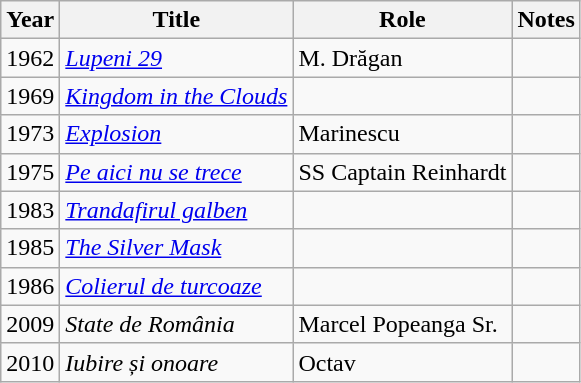<table class="wikitable sortable">
<tr>
<th>Year</th>
<th>Title</th>
<th>Role</th>
<th class="unsortable">Notes</th>
</tr>
<tr>
<td>1962</td>
<td><em><a href='#'>Lupeni 29</a></em></td>
<td>M. Drăgan</td>
<td></td>
</tr>
<tr>
<td>1969</td>
<td><em><a href='#'>Kingdom in the Clouds</a></em></td>
<td></td>
<td></td>
</tr>
<tr>
<td>1973</td>
<td><em><a href='#'>Explosion</a></em></td>
<td>Marinescu</td>
<td></td>
</tr>
<tr>
<td>1975</td>
<td><em><a href='#'>Pe aici nu se trece</a></em></td>
<td>SS Captain Reinhardt</td>
<td></td>
</tr>
<tr>
<td>1983</td>
<td><em><a href='#'>Trandafirul galben</a></em></td>
<td></td>
<td></td>
</tr>
<tr>
<td>1985</td>
<td><em><a href='#'>The Silver Mask</a></em></td>
<td></td>
<td></td>
</tr>
<tr>
<td>1986</td>
<td><em><a href='#'>Colierul de turcoaze</a></em></td>
<td></td>
<td></td>
</tr>
<tr>
<td>2009</td>
<td><em>State de România</em></td>
<td>Marcel Popeanga Sr.</td>
<td></td>
</tr>
<tr>
<td>2010</td>
<td><em>Iubire și onoare</em></td>
<td>Octav</td>
<td></td>
</tr>
</table>
